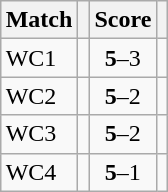<table class="wikitable" style="font-size: 100%; margin: 1em auto 1em auto;">
<tr>
<th>Match</th>
<th></th>
<th>Score</th>
<th></th>
</tr>
<tr>
<td>WC1</td>
<td><strong></strong></td>
<td align="center"><strong>5</strong>–3</td>
<td></td>
</tr>
<tr>
<td>WC2</td>
<td><strong></strong></td>
<td align="center"><strong>5</strong>–2</td>
<td></td>
</tr>
<tr>
<td>WC3</td>
<td><strong></strong></td>
<td align="center"><strong>5</strong>–2</td>
<td></td>
</tr>
<tr>
<td>WC4</td>
<td><strong></strong></td>
<td align="center"><strong>5</strong>–1</td>
<td></td>
</tr>
</table>
